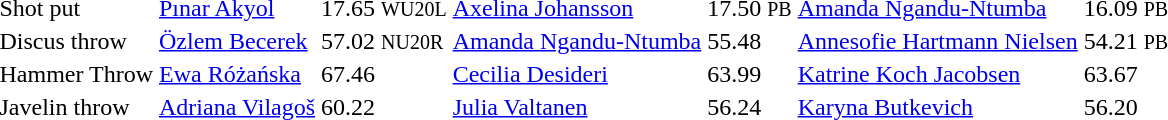<table>
<tr>
<td>Shot put</td>
<td> <a href='#'>Pınar Akyol</a></td>
<td>17.65 <small> WU20L </small></td>
<td> <a href='#'>Axelina Johansson</a></td>
<td>17.50 <small> PB </small></td>
<td> <a href='#'>Amanda Ngandu-Ntumba</a></td>
<td>16.09 <small> PB </small></td>
</tr>
<tr>
<td>Discus throw</td>
<td> <a href='#'>Özlem Becerek</a></td>
<td>57.02 <small> NU20R </small></td>
<td> <a href='#'>Amanda Ngandu-Ntumba</a></td>
<td>55.48</td>
<td> <a href='#'>Annesofie Hartmann Nielsen</a></td>
<td>54.21 <small> PB </small></td>
</tr>
<tr>
<td>Hammer Throw</td>
<td> <a href='#'>Ewa Różańska</a></td>
<td>67.46</td>
<td> <a href='#'>Cecilia Desideri</a></td>
<td>63.99</td>
<td> <a href='#'>Katrine Koch Jacobsen</a></td>
<td>63.67</td>
</tr>
<tr>
<td>Javelin throw</td>
<td> <a href='#'>Adriana Vilagoš</a></td>
<td>60.22</td>
<td> <a href='#'>Julia Valtanen</a></td>
<td>56.24</td>
<td> <a href='#'>Karyna Butkevich</a></td>
<td>56.20</td>
</tr>
</table>
